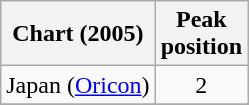<table class="wikitable sortable plainrowheaders">
<tr>
<th scope="col">Chart (2005)</th>
<th scope="col">Peak<br>position</th>
</tr>
<tr>
<td>Japan (<a href='#'>Oricon</a>)</td>
<td style="text-align:center;">2</td>
</tr>
<tr>
</tr>
</table>
